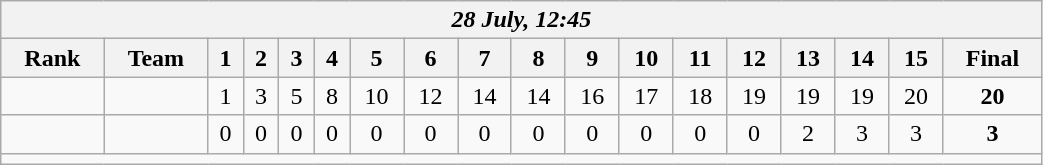<table class=wikitable style="text-align:center; width: 55%">
<tr>
<th colspan=21><em>28 July, 12:45</em></th>
</tr>
<tr>
<th>Rank</th>
<th>Team</th>
<th>1</th>
<th>2</th>
<th>3</th>
<th>4</th>
<th>5</th>
<th>6</th>
<th>7</th>
<th>8</th>
<th>9</th>
<th>10</th>
<th>11</th>
<th>12</th>
<th>13</th>
<th>14</th>
<th>15</th>
<th>Final</th>
</tr>
<tr>
<td></td>
<td align=left><strong></strong></td>
<td>1</td>
<td>3</td>
<td>5</td>
<td>8</td>
<td>10</td>
<td>12</td>
<td>14</td>
<td>14</td>
<td>16</td>
<td>17</td>
<td>18</td>
<td>19</td>
<td>19</td>
<td>19</td>
<td>20</td>
<td><strong>20</strong></td>
</tr>
<tr>
<td></td>
<td align=left></td>
<td>0</td>
<td>0</td>
<td>0</td>
<td>0</td>
<td>0</td>
<td>0</td>
<td>0</td>
<td>0</td>
<td>0</td>
<td>0</td>
<td>0</td>
<td>0</td>
<td>2</td>
<td>3</td>
<td>3</td>
<td><strong>3</strong></td>
</tr>
<tr>
<td colspan=21></td>
</tr>
</table>
